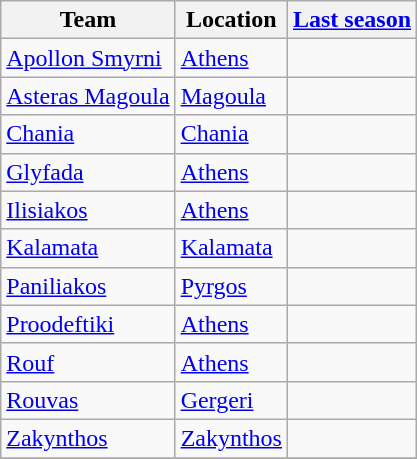<table class="wikitable sortable">
<tr>
<th>Team</th>
<th>Location</th>
<th><a href='#'>Last season</a></th>
</tr>
<tr>
<td><a href='#'>Apollon Smyrni</a></td>
<td><a href='#'>Athens</a></td>
<td></td>
</tr>
<tr>
<td><a href='#'>Asteras Magoula</a></td>
<td><a href='#'>Magoula</a></td>
<td></td>
</tr>
<tr>
<td><a href='#'>Chania</a></td>
<td><a href='#'>Chania</a></td>
<td></td>
</tr>
<tr>
<td><a href='#'>Glyfada</a></td>
<td><a href='#'>Athens</a></td>
<td></td>
</tr>
<tr>
<td><a href='#'>Ilisiakos</a></td>
<td><a href='#'>Athens</a></td>
<td></td>
</tr>
<tr>
<td><a href='#'>Kalamata</a></td>
<td><a href='#'>Kalamata</a></td>
<td></td>
</tr>
<tr>
<td><a href='#'>Paniliakos</a></td>
<td><a href='#'>Pyrgos</a></td>
<td></td>
</tr>
<tr>
<td><a href='#'>Proodeftiki</a></td>
<td><a href='#'>Athens</a></td>
<td></td>
</tr>
<tr>
<td><a href='#'>Rouf</a></td>
<td><a href='#'>Athens</a></td>
<td></td>
</tr>
<tr>
<td><a href='#'>Rouvas</a></td>
<td><a href='#'>Gergeri</a></td>
<td></td>
</tr>
<tr>
<td><a href='#'>Zakynthos</a></td>
<td><a href='#'>Zakynthos</a></td>
<td></td>
</tr>
<tr>
</tr>
</table>
